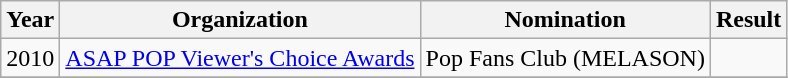<table class="wikitable">
<tr>
<th>Year</th>
<th>Organization</th>
<th>Nomination</th>
<th>Result</th>
</tr>
<tr>
<td>2010</td>
<td><a href='#'>ASAP POP Viewer's Choice Awards</a></td>
<td>Pop Fans Club (MELASON)</td>
<td></td>
</tr>
<tr>
</tr>
</table>
